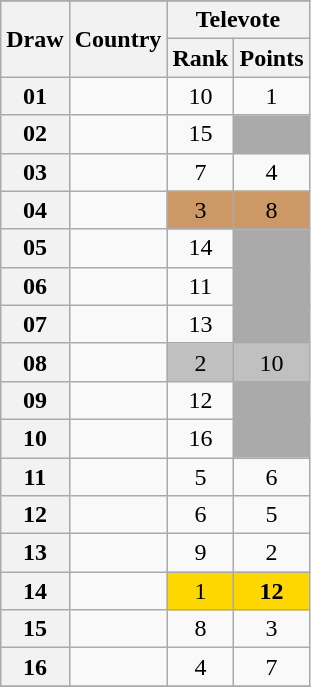<table class="sortable wikitable collapsible plainrowheaders" style="text-align:center;">
<tr>
</tr>
<tr>
<th scope="col" rowspan="2">Draw</th>
<th scope="col" rowspan="2">Country</th>
<th scope="col" colspan="2">Televote</th>
</tr>
<tr>
<th scope="col">Rank</th>
<th scope="col" class="unsortable">Points</th>
</tr>
<tr>
<th scope="row" style="text-align:center;">01</th>
<td style="text-align:left;"></td>
<td>10</td>
<td>1</td>
</tr>
<tr>
<th scope="row" style="text-align:center;">02</th>
<td style="text-align:left;"></td>
<td>15</td>
<td style="background:#AAAAAA;"></td>
</tr>
<tr>
<th scope="row" style="text-align:center;">03</th>
<td style="text-align:left;"></td>
<td>7</td>
<td>4</td>
</tr>
<tr>
<th scope="row" style="text-align:center;">04</th>
<td style="text-align:left;"></td>
<td style="background:#CC9966;">3</td>
<td style="background:#CC9966;">8</td>
</tr>
<tr>
<th scope="row" style="text-align:center;">05</th>
<td style="text-align:left;"></td>
<td>14</td>
<td style="background:#AAAAAA;"></td>
</tr>
<tr>
<th scope="row" style="text-align:center;">06</th>
<td style="text-align:left;"></td>
<td>11</td>
<td style="background:#AAAAAA;"></td>
</tr>
<tr>
<th scope="row" style="text-align:center;">07</th>
<td style="text-align:left;"></td>
<td>13</td>
<td style="background:#AAAAAA;"></td>
</tr>
<tr>
<th scope="row" style="text-align:center;">08</th>
<td style="text-align:left;"></td>
<td style="background:silver;">2</td>
<td style="background:silver;">10</td>
</tr>
<tr>
<th scope="row" style="text-align:center;">09</th>
<td style="text-align:left;"></td>
<td>12</td>
<td style="background:#AAAAAA;"></td>
</tr>
<tr>
<th scope="row" style="text-align:center;">10</th>
<td style="text-align:left;"></td>
<td>16</td>
<td style="background:#AAAAAA;"></td>
</tr>
<tr>
<th scope="row" style="text-align:center;">11</th>
<td style="text-align:left;"></td>
<td>5</td>
<td>6</td>
</tr>
<tr>
<th scope="row" style="text-align:center;">12</th>
<td style="text-align:left;"></td>
<td>6</td>
<td>5</td>
</tr>
<tr>
<th scope="row" style="text-align:center;">13</th>
<td style="text-align:left;"></td>
<td>9</td>
<td>2</td>
</tr>
<tr>
<th scope="row" style="text-align:center;">14</th>
<td style="text-align:left;"></td>
<td style="background:gold;">1</td>
<td style="background:gold;"><strong>12</strong></td>
</tr>
<tr>
<th scope="row" style="text-align:center;">15</th>
<td style="text-align:left;"></td>
<td>8</td>
<td>3</td>
</tr>
<tr>
<th scope="row" style="text-align:center;">16</th>
<td style="text-align:left;"></td>
<td>4</td>
<td>7</td>
</tr>
<tr>
</tr>
</table>
